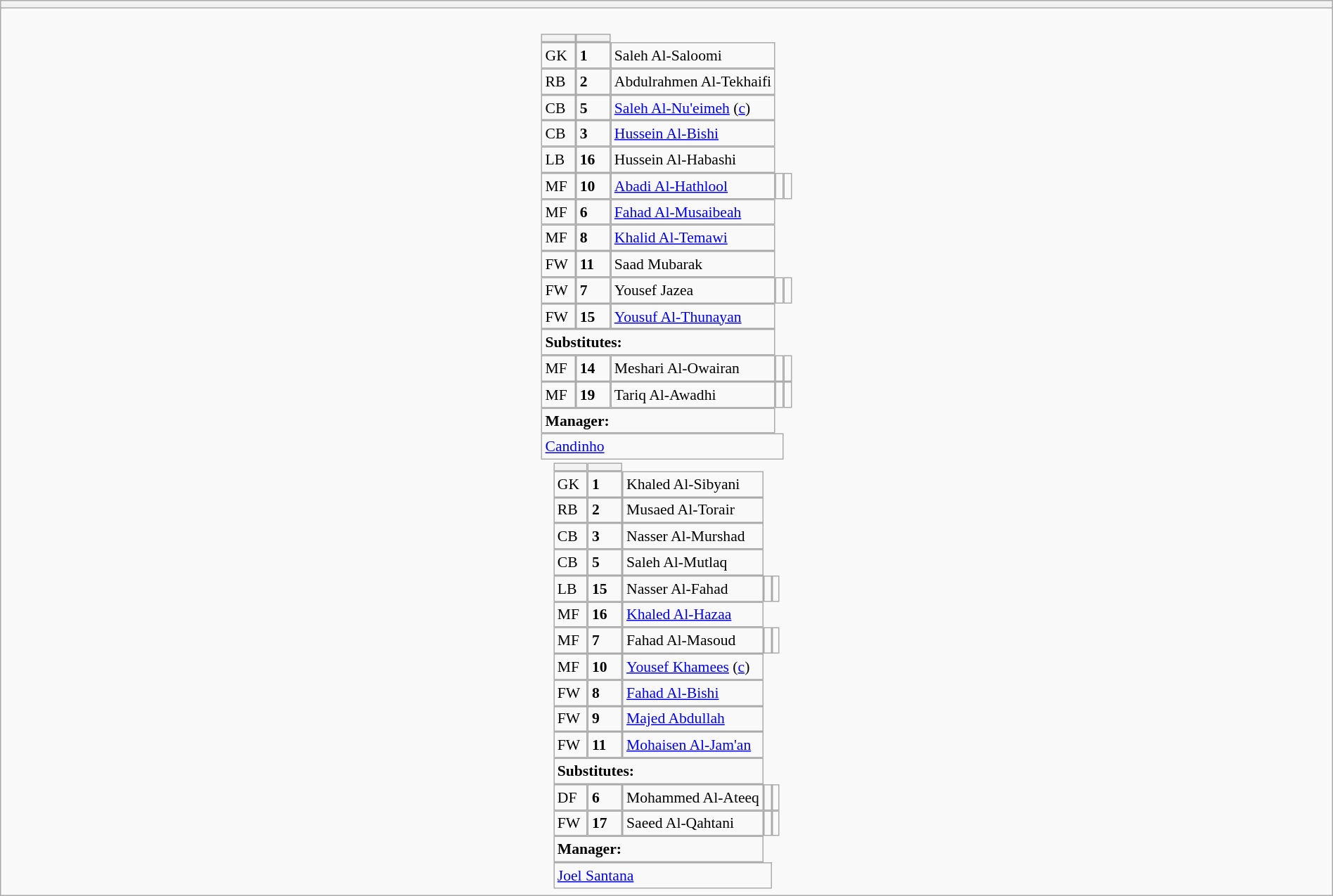<table style="width:100%" class="wikitable collapsible collapsed">
<tr>
<th></th>
</tr>
<tr>
<td><br>






<table style="font-size:90%; margin:0.2em auto;" cellspacing="0" cellpadding="0">
<tr>
<th width="25"></th>
<th width="25"></th>
</tr>
<tr>
<td>GK</td>
<td><strong>1</strong></td>
<td> Saleh Al-Saloomi</td>
</tr>
<tr>
<td>RB</td>
<td><strong>2</strong></td>
<td> Abdulrahmen Al-Tekhaifi</td>
</tr>
<tr>
<td>CB</td>
<td><strong>5</strong></td>
<td> <a href='#'>Saleh Al-Nu'eimeh</a> (<a href='#'>c</a>)</td>
</tr>
<tr>
<td>CB</td>
<td><strong>3</strong></td>
<td> <a href='#'>Hussein Al-Bishi</a></td>
</tr>
<tr>
<td>LB</td>
<td><strong>16</strong></td>
<td> Hussein Al-Habashi</td>
</tr>
<tr>
<td>MF</td>
<td><strong>10</strong></td>
<td> <a href='#'>Abadi Al-Hathlool</a></td>
<td></td>
<td></td>
</tr>
<tr>
<td>MF</td>
<td><strong>6</strong></td>
<td> <a href='#'>Fahad Al-Musaibeah</a></td>
</tr>
<tr>
<td>MF</td>
<td><strong>8</strong></td>
<td> <a href='#'>Khalid Al-Temawi</a></td>
</tr>
<tr>
<td>FW</td>
<td><strong>11</strong></td>
<td> Saad Mubarak</td>
</tr>
<tr>
<td>FW</td>
<td><strong>7</strong></td>
<td> Yousef Jazea</td>
<td></td>
<td></td>
</tr>
<tr>
<td>FW</td>
<td><strong>15</strong></td>
<td> <a href='#'>Yousuf Al-Thunayan</a></td>
</tr>
<tr>
<td colspan=3><strong>Substitutes:</strong></td>
</tr>
<tr>
<td>MF</td>
<td><strong>14</strong></td>
<td> Meshari Al-Owairan</td>
<td></td>
<td></td>
</tr>
<tr>
<td>MF</td>
<td><strong>19</strong></td>
<td> Tariq Al-Awadhi</td>
<td></td>
<td></td>
</tr>
<tr>
<td colspan=3><strong>Manager:</strong></td>
</tr>
<tr>
<td colspan=4> <a href='#'>Candinho</a></td>
</tr>
</table>
<table cellspacing="0" cellpadding="0" style="font-size:90%; margin:0.2em auto;">
<tr>
<th width="25"></th>
<th width="25"></th>
</tr>
<tr>
<td>GK</td>
<td><strong>1</strong></td>
<td> Khaled Al-Sibyani</td>
</tr>
<tr>
<td>RB</td>
<td><strong>2</strong></td>
<td> Musaed Al-Torair</td>
</tr>
<tr>
<td>CB</td>
<td><strong>3</strong></td>
<td> Nasser Al-Murshad</td>
</tr>
<tr>
<td>CB</td>
<td><strong>5</strong></td>
<td> Saleh Al-Mutlaq</td>
</tr>
<tr>
<td>LB</td>
<td><strong>15</strong></td>
<td> Nasser Al-Fahad</td>
<td></td>
<td></td>
</tr>
<tr>
<td>MF</td>
<td><strong>16</strong></td>
<td> <a href='#'>Khaled Al-Hazaa</a></td>
</tr>
<tr>
<td>MF</td>
<td><strong>7</strong></td>
<td> Fahad Al-Masoud</td>
<td></td>
<td></td>
</tr>
<tr>
<td>MF</td>
<td><strong>10</strong></td>
<td> <a href='#'>Yousef Khamees</a> (<a href='#'>c</a>)</td>
</tr>
<tr>
<td>FW</td>
<td><strong>8</strong></td>
<td> <a href='#'>Fahad Al-Bishi</a></td>
</tr>
<tr>
<td>FW</td>
<td><strong>9</strong></td>
<td> <a href='#'>Majed Abdullah</a></td>
</tr>
<tr>
<td>FW</td>
<td><strong>11</strong></td>
<td> <a href='#'>Mohaisen Al-Jam'an</a></td>
</tr>
<tr>
<td colspan=3><strong>Substitutes:</strong></td>
</tr>
<tr>
<td>DF</td>
<td><strong>6</strong></td>
<td> Mohammed Al-Ateeq</td>
<td></td>
<td></td>
</tr>
<tr>
<td>FW</td>
<td><strong>17</strong></td>
<td> Saeed Al-Qahtani</td>
<td></td>
<td></td>
</tr>
<tr>
<td colspan=3><strong>Manager:</strong></td>
</tr>
<tr>
<td colspan=4> <a href='#'>Joel Santana</a></td>
</tr>
</table>
</td>
</tr>
</table>
